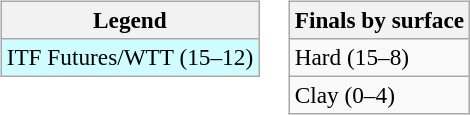<table>
<tr valign=top>
<td><br><table class="wikitable" style=font-size:97%>
<tr>
<th>Legend</th>
</tr>
<tr style="background:#cffcff;">
<td>ITF Futures/WTT (15–12)</td>
</tr>
</table>
</td>
<td><br><table class="wikitable" style=font-size:97%>
<tr>
<th>Finals by surface</th>
</tr>
<tr>
<td>Hard (15–8)</td>
</tr>
<tr>
<td>Clay (0–4)</td>
</tr>
</table>
</td>
</tr>
</table>
